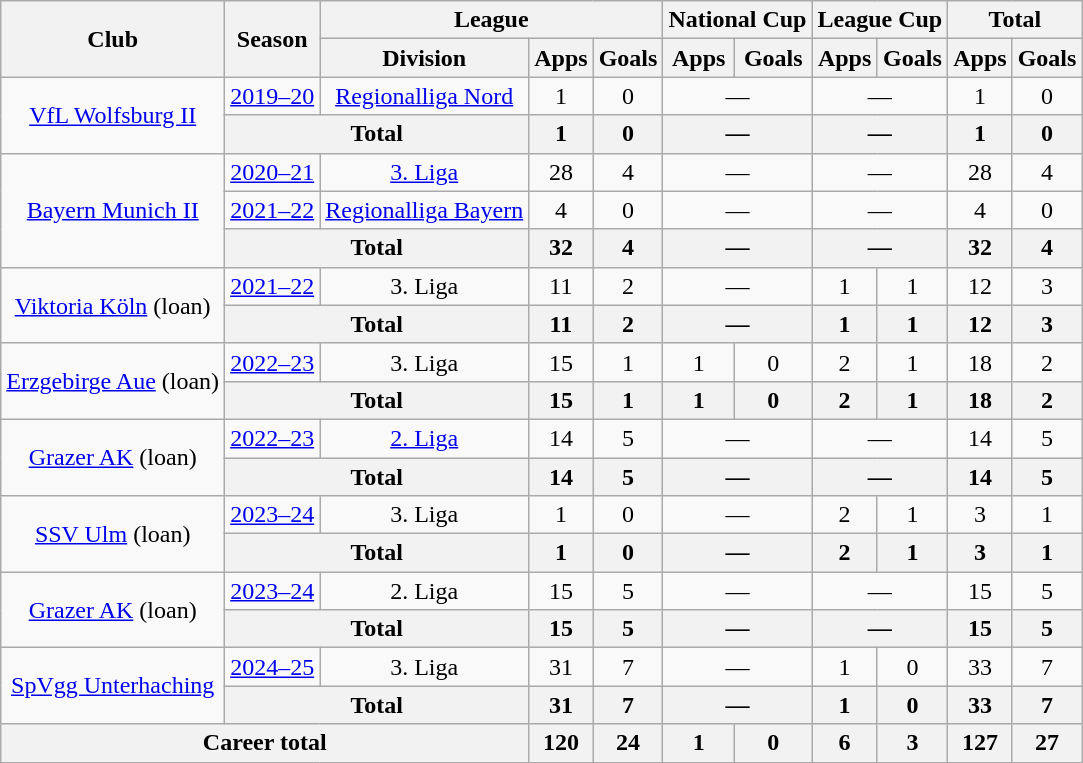<table class="wikitable" style="text-align:center">
<tr>
<th rowspan="2">Club</th>
<th rowspan="2">Season</th>
<th colspan="3">League</th>
<th colspan="2">National Cup </th>
<th colspan="2">League Cup</th>
<th colspan="2">Total</th>
</tr>
<tr>
<th>Division</th>
<th>Apps</th>
<th>Goals</th>
<th>Apps</th>
<th>Goals</th>
<th>Apps</th>
<th>Goals</th>
<th>Apps</th>
<th>Goals</th>
</tr>
<tr>
<td rowspan="2"><a href='#'>VfL Wolfsburg II</a></td>
<td><a href='#'>2019–20</a></td>
<td><a href='#'>Regionalliga Nord</a></td>
<td>1</td>
<td>0</td>
<td colspan="2">—</td>
<td colspan="2">—</td>
<td>1</td>
<td>0</td>
</tr>
<tr>
<th colspan="2">Total</th>
<th>1</th>
<th>0</th>
<th colspan="2">—</th>
<th colspan="2">—</th>
<th>1</th>
<th>0</th>
</tr>
<tr>
<td rowspan="3"><a href='#'>Bayern Munich II</a></td>
<td><a href='#'>2020–21</a></td>
<td><a href='#'>3. Liga</a></td>
<td>28</td>
<td>4</td>
<td colspan="2">—</td>
<td colspan="2">—</td>
<td>28</td>
<td>4</td>
</tr>
<tr>
<td><a href='#'>2021–22</a></td>
<td><a href='#'>Regionalliga Bayern</a></td>
<td>4</td>
<td>0</td>
<td colspan="2">—</td>
<td colspan="2">—</td>
<td>4</td>
<td>0</td>
</tr>
<tr>
<th colspan="2">Total</th>
<th>32</th>
<th>4</th>
<th colspan="2">—</th>
<th colspan="2">—</th>
<th>32</th>
<th>4</th>
</tr>
<tr>
<td rowspan="2"><a href='#'>Viktoria Köln</a> (loan)</td>
<td><a href='#'>2021–22</a></td>
<td>3. Liga</td>
<td>11</td>
<td>2</td>
<td colspan="2">—</td>
<td>1</td>
<td>1</td>
<td>12</td>
<td>3</td>
</tr>
<tr>
<th colspan="2">Total</th>
<th>11</th>
<th>2</th>
<th colspan="2">—</th>
<th>1</th>
<th>1</th>
<th>12</th>
<th>3</th>
</tr>
<tr>
<td rowspan="2"><a href='#'>Erzgebirge Aue</a> (loan)</td>
<td><a href='#'>2022–23</a></td>
<td>3. Liga</td>
<td>15</td>
<td>1</td>
<td>1</td>
<td>0</td>
<td>2</td>
<td>1</td>
<td>18</td>
<td>2</td>
</tr>
<tr>
<th colspan="2">Total</th>
<th>15</th>
<th>1</th>
<th>1</th>
<th>0</th>
<th>2</th>
<th>1</th>
<th>18</th>
<th>2</th>
</tr>
<tr>
<td rowspan="2"><a href='#'>Grazer AK</a> (loan)</td>
<td><a href='#'>2022–23</a></td>
<td><a href='#'>2. Liga</a></td>
<td>14</td>
<td>5</td>
<td colspan="2">—</td>
<td colspan="2">—</td>
<td>14</td>
<td>5</td>
</tr>
<tr>
<th colspan="2">Total</th>
<th>14</th>
<th>5</th>
<th colspan="2">—</th>
<th colspan="2">—</th>
<th>14</th>
<th>5</th>
</tr>
<tr>
<td rowspan="2"><a href='#'>SSV Ulm</a> (loan)</td>
<td><a href='#'>2023–24</a></td>
<td>3. Liga</td>
<td>1</td>
<td>0</td>
<td colspan="2">—</td>
<td>2</td>
<td>1</td>
<td>3</td>
<td>1</td>
</tr>
<tr>
<th colspan="2">Total</th>
<th>1</th>
<th>0</th>
<th colspan="2">—</th>
<th>2</th>
<th>1</th>
<th>3</th>
<th>1</th>
</tr>
<tr>
<td rowspan="2"><a href='#'>Grazer AK</a> (loan)</td>
<td><a href='#'>2023–24</a></td>
<td>2. Liga</td>
<td>15</td>
<td>5</td>
<td colspan="2">—</td>
<td colspan="2">—</td>
<td>15</td>
<td>5</td>
</tr>
<tr>
<th colspan="2">Total</th>
<th>15</th>
<th>5</th>
<th colspan="2">—</th>
<th colspan="2">—</th>
<th>15</th>
<th>5</th>
</tr>
<tr>
<td rowspan="2"><a href='#'>SpVgg Unterhaching</a></td>
<td><a href='#'>2024–25</a></td>
<td>3. Liga</td>
<td>31</td>
<td>7</td>
<td colspan="2">—</td>
<td>1</td>
<td>0</td>
<td>33</td>
<td>7</td>
</tr>
<tr>
<th colspan="2">Total</th>
<th>31</th>
<th>7</th>
<th colspan="2">—</th>
<th>1</th>
<th>0</th>
<th>33</th>
<th>7</th>
</tr>
<tr>
<th colspan="3">Career total</th>
<th>120</th>
<th>24</th>
<th>1</th>
<th>0</th>
<th>6</th>
<th>3</th>
<th>127</th>
<th>27</th>
</tr>
</table>
